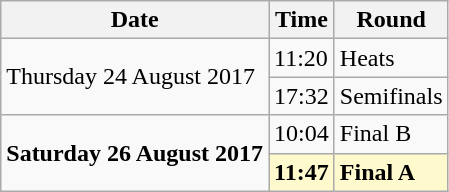<table class="wikitable">
<tr>
<th>Date</th>
<th>Time</th>
<th>Round</th>
</tr>
<tr>
<td rowspan=2>Thursday 24 August 2017</td>
<td>11:20</td>
<td>Heats</td>
</tr>
<tr>
<td>17:32</td>
<td>Semifinals</td>
</tr>
<tr>
<td rowspan=2><strong>Saturday 26 August 2017</strong></td>
<td>10:04</td>
<td>Final B</td>
</tr>
<tr>
<td style=background:lemonchiffon><strong>11:47</strong></td>
<td style=background:lemonchiffon><strong>Final A</strong></td>
</tr>
</table>
